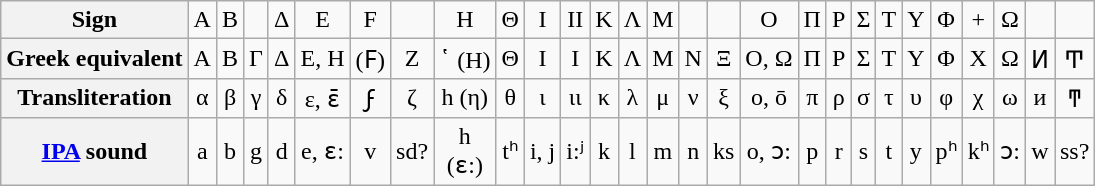<table class="wikitable" style="white-space: nowrap; text-align: center;">
<tr>
<th style="white-space: normal;">Sign</th>
<td>Α</td>
<td>Β</td>
<td></td>
<td>Δ</td>
<td>Ε</td>
<td>F</td>
<td></td>
<td>Η</td>
<td>Θ</td>
<td>Ι</td>
<td>ΙΙ</td>
<td>Κ</td>
<td>Λ</td>
<td>Μ</td>
<td></td>
<td></td>
<td>Ο</td>
<td>Π</td>
<td>Ρ</td>
<td>Σ</td>
<td>Τ</td>
<td>Υ</td>
<td>Φ</td>
<td>+</td>
<td>Ω</td>
<td></td>
<td></td>
</tr>
<tr>
<th style="white-space: normal;">Greek equivalent</th>
<td>Α</td>
<td>Β</td>
<td>Γ</td>
<td>Δ</td>
<td>Ε, Η</td>
<td>(Ϝ)</td>
<td>Ζ</td>
<td>῾ (Η)</td>
<td>Θ</td>
<td>Ι</td>
<td>Ι</td>
<td>Κ</td>
<td>Λ</td>
<td>Μ</td>
<td>Ν</td>
<td>Ξ</td>
<td>Ο, Ω</td>
<td>Π</td>
<td>Ρ</td>
<td>Σ</td>
<td>Τ</td>
<td>Υ</td>
<td>Φ</td>
<td>Χ</td>
<td>Ω</td>
<td>Ͷ</td>
<td>Ͳ</td>
</tr>
<tr>
<th style="white-space: normal;">Transliteration</th>
<td>α</td>
<td>β</td>
<td>γ</td>
<td>δ</td>
<td>ε, ε̄</td>
<td>ϝ</td>
<td>ζ</td>
<td>h (η)</td>
<td>θ</td>
<td>ι</td>
<td>ιι</td>
<td>κ</td>
<td>λ</td>
<td>μ</td>
<td>ν</td>
<td>ξ</td>
<td>ο, ō</td>
<td>π</td>
<td>ρ</td>
<td>σ</td>
<td>τ</td>
<td>υ</td>
<td>φ</td>
<td>χ</td>
<td>ω</td>
<td>и</td>
<td>ͳ</td>
</tr>
<tr>
<th style="white-space: normal;"><a href='#'>IPA</a> sound</th>
<td>a</td>
<td>b</td>
<td>g</td>
<td>d</td>
<td>e, ɛ:</td>
<td>v</td>
<td>sd?</td>
<td>h<br>(ɛ:)</td>
<td>tʰ</td>
<td>i, j</td>
<td>i:ʲ</td>
<td>k</td>
<td>l</td>
<td>m</td>
<td>n</td>
<td>ks</td>
<td>o, ɔ:</td>
<td>p</td>
<td>r</td>
<td>s</td>
<td>t</td>
<td>y</td>
<td>pʰ</td>
<td>kʰ</td>
<td>ɔ:</td>
<td>w</td>
<td>ss?</td>
</tr>
</table>
